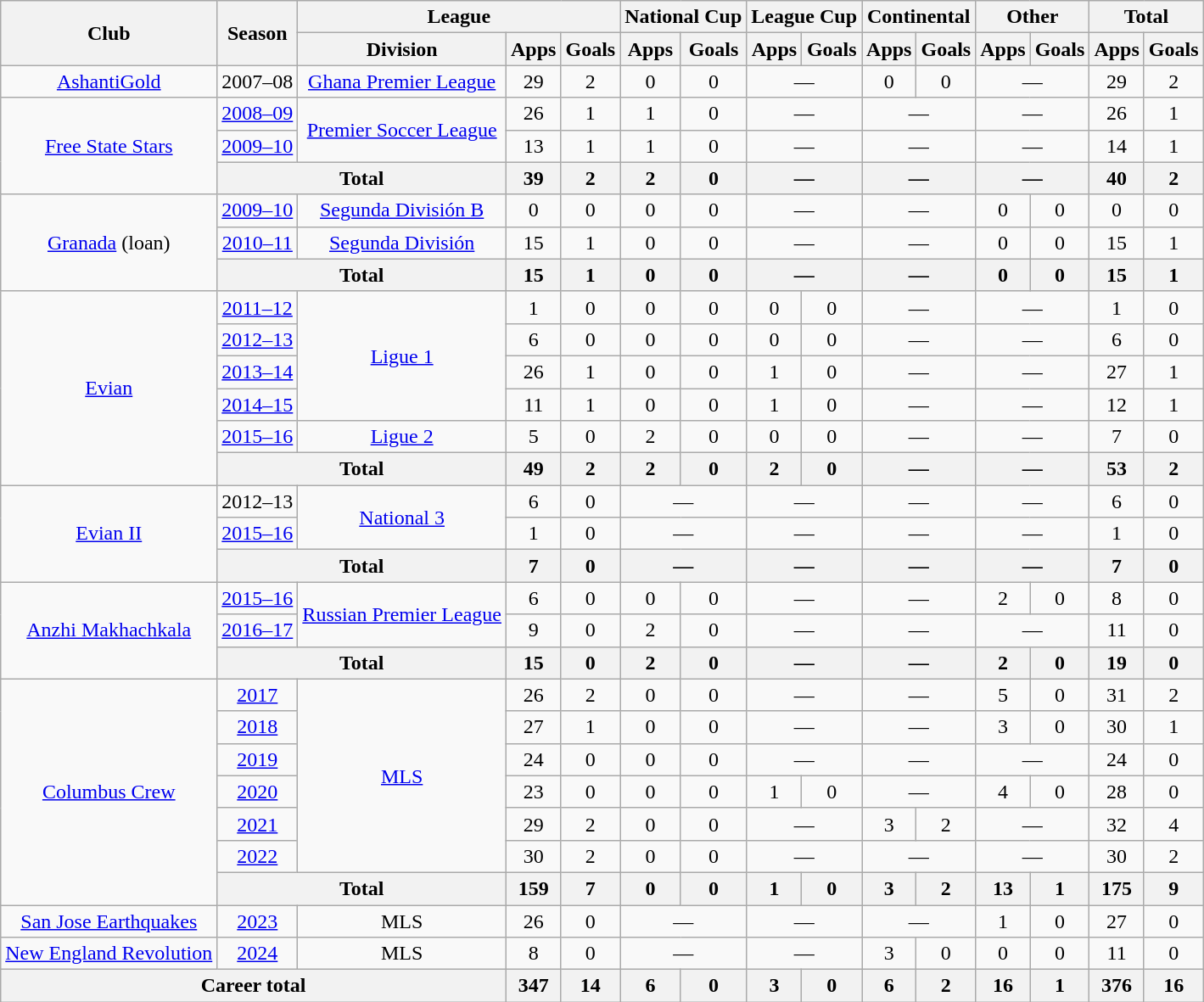<table class="wikitable" style="text-align: center;">
<tr>
<th rowspan=2>Club</th>
<th rowspan=2>Season</th>
<th colspan=3>League</th>
<th colspan=2>National Cup</th>
<th colspan=2>League Cup</th>
<th colspan=2>Continental</th>
<th colspan=2>Other</th>
<th colspan=2>Total</th>
</tr>
<tr>
<th>Division</th>
<th>Apps</th>
<th>Goals</th>
<th>Apps</th>
<th>Goals</th>
<th>Apps</th>
<th>Goals</th>
<th>Apps</th>
<th>Goals</th>
<th>Apps</th>
<th>Goals</th>
<th>Apps</th>
<th>Goals</th>
</tr>
<tr>
<td><a href='#'>AshantiGold</a></td>
<td>2007–08</td>
<td><a href='#'>Ghana Premier League</a></td>
<td>29</td>
<td>2</td>
<td>0</td>
<td>0</td>
<td colspan=2>—</td>
<td>0</td>
<td>0</td>
<td colspan=2>—</td>
<td>29</td>
<td>2</td>
</tr>
<tr>
<td rowspan=3><a href='#'>Free State Stars</a></td>
<td><a href='#'>2008–09</a></td>
<td rowspan="2"><a href='#'>Premier Soccer League</a></td>
<td>26</td>
<td>1</td>
<td>1</td>
<td>0</td>
<td colspan=2>—</td>
<td colspan=2>—</td>
<td colspan=2>—</td>
<td>26</td>
<td>1</td>
</tr>
<tr>
<td><a href='#'>2009–10</a></td>
<td>13</td>
<td>1</td>
<td>1</td>
<td>0</td>
<td colspan=2>—</td>
<td colspan=2>—</td>
<td colspan=2>—</td>
<td>14</td>
<td>1</td>
</tr>
<tr>
<th colspan=2>Total</th>
<th>39</th>
<th>2</th>
<th>2</th>
<th>0</th>
<th colspan=2>—</th>
<th colspan=2>—</th>
<th colspan=2>—</th>
<th>40</th>
<th>2</th>
</tr>
<tr>
<td rowspan=3><a href='#'>Granada</a> (loan)</td>
<td><a href='#'>2009–10</a></td>
<td><a href='#'>Segunda División B</a></td>
<td>0</td>
<td>0</td>
<td>0</td>
<td>0</td>
<td colspan=2>—</td>
<td colspan=2>—</td>
<td>0</td>
<td>0</td>
<td>0</td>
<td>0</td>
</tr>
<tr>
<td><a href='#'>2010–11</a></td>
<td><a href='#'>Segunda División</a></td>
<td>15</td>
<td>1</td>
<td>0</td>
<td>0</td>
<td colspan=2>—</td>
<td colspan=2>—</td>
<td>0</td>
<td>0</td>
<td>15</td>
<td>1</td>
</tr>
<tr>
<th colspan=2>Total</th>
<th>15</th>
<th>1</th>
<th>0</th>
<th>0</th>
<th colspan=2>—</th>
<th colspan=2>—</th>
<th>0</th>
<th>0</th>
<th>15</th>
<th>1</th>
</tr>
<tr>
<td rowspan=6><a href='#'>Evian</a></td>
<td><a href='#'>2011–12</a></td>
<td rowspan="4"><a href='#'>Ligue 1</a></td>
<td>1</td>
<td>0</td>
<td>0</td>
<td>0</td>
<td>0</td>
<td>0</td>
<td colspan=2>—</td>
<td colspan=2>—</td>
<td>1</td>
<td>0</td>
</tr>
<tr>
<td><a href='#'>2012–13</a></td>
<td>6</td>
<td>0</td>
<td>0</td>
<td>0</td>
<td>0</td>
<td>0</td>
<td colspan=2>—</td>
<td colspan=2>—</td>
<td>6</td>
<td>0</td>
</tr>
<tr>
<td><a href='#'>2013–14</a></td>
<td>26</td>
<td>1</td>
<td>0</td>
<td>0</td>
<td>1</td>
<td>0</td>
<td colspan=2>—</td>
<td colspan=2>—</td>
<td>27</td>
<td>1</td>
</tr>
<tr>
<td><a href='#'>2014–15</a></td>
<td>11</td>
<td>1</td>
<td>0</td>
<td>0</td>
<td>1</td>
<td>0</td>
<td colspan=2>—</td>
<td colspan=2>—</td>
<td>12</td>
<td>1</td>
</tr>
<tr>
<td><a href='#'>2015–16</a></td>
<td><a href='#'>Ligue 2</a></td>
<td>5</td>
<td>0</td>
<td>2</td>
<td>0</td>
<td>0</td>
<td>0</td>
<td colspan=2>—</td>
<td colspan=2>—</td>
<td>7</td>
<td>0</td>
</tr>
<tr>
<th colspan=2>Total</th>
<th>49</th>
<th>2</th>
<th>2</th>
<th>0</th>
<th>2</th>
<th>0</th>
<th colspan=2>—</th>
<th colspan=2>—</th>
<th>53</th>
<th>2</th>
</tr>
<tr>
<td rowspan=3><a href='#'>Evian II</a></td>
<td>2012–13</td>
<td rowspan="2"><a href='#'>National 3</a></td>
<td>6</td>
<td>0</td>
<td colspan=2>—</td>
<td colspan=2>—</td>
<td colspan=2>—</td>
<td colspan=2>—</td>
<td>6</td>
<td>0</td>
</tr>
<tr>
<td><a href='#'>2015–16</a></td>
<td>1</td>
<td>0</td>
<td colspan=2>—</td>
<td colspan=2>—</td>
<td colspan=2>—</td>
<td colspan=2>—</td>
<td>1</td>
<td>0</td>
</tr>
<tr>
<th colspan=2>Total</th>
<th>7</th>
<th>0</th>
<th colspan=2>—</th>
<th colspan=2>—</th>
<th colspan=2>—</th>
<th colspan=2>—</th>
<th>7</th>
<th>0</th>
</tr>
<tr>
<td rowspan=3><a href='#'>Anzhi Makhachkala</a></td>
<td><a href='#'>2015–16</a></td>
<td rowspan="2"><a href='#'>Russian Premier League</a></td>
<td>6</td>
<td>0</td>
<td>0</td>
<td>0</td>
<td colspan=2>—</td>
<td colspan=2>—</td>
<td>2</td>
<td>0</td>
<td>8</td>
<td>0</td>
</tr>
<tr>
<td><a href='#'>2016–17</a></td>
<td>9</td>
<td>0</td>
<td>2</td>
<td>0</td>
<td colspan=2>—</td>
<td colspan=2>—</td>
<td colspan=2>—</td>
<td>11</td>
<td>0</td>
</tr>
<tr>
<th colspan=2>Total</th>
<th>15</th>
<th>0</th>
<th>2</th>
<th>0</th>
<th colspan=2>—</th>
<th colspan=2>—</th>
<th>2</th>
<th>0</th>
<th>19</th>
<th>0</th>
</tr>
<tr>
<td rowspan="7"><a href='#'>Columbus Crew</a></td>
<td><a href='#'>2017</a></td>
<td rowspan="6"><a href='#'>MLS</a></td>
<td>26</td>
<td>2</td>
<td>0</td>
<td>0</td>
<td colspan=2>—</td>
<td colspan=2>—</td>
<td>5</td>
<td>0</td>
<td>31</td>
<td>2</td>
</tr>
<tr>
<td><a href='#'>2018</a></td>
<td>27</td>
<td>1</td>
<td>0</td>
<td>0</td>
<td colspan=2>—</td>
<td colspan=2>—</td>
<td>3</td>
<td>0</td>
<td>30</td>
<td>1</td>
</tr>
<tr>
<td><a href='#'>2019</a></td>
<td>24</td>
<td>0</td>
<td>0</td>
<td>0</td>
<td colspan=2>—</td>
<td colspan=2>—</td>
<td colspan=2>—</td>
<td>24</td>
<td>0</td>
</tr>
<tr>
<td><a href='#'>2020</a></td>
<td>23</td>
<td>0</td>
<td>0</td>
<td>0</td>
<td>1</td>
<td>0</td>
<td colspan=2>—</td>
<td>4</td>
<td>0</td>
<td>28</td>
<td>0</td>
</tr>
<tr>
<td><a href='#'>2021</a></td>
<td>29</td>
<td>2</td>
<td>0</td>
<td>0</td>
<td colspan=2>—</td>
<td>3</td>
<td>2</td>
<td colspan=2>—</td>
<td>32</td>
<td>4</td>
</tr>
<tr>
<td><a href='#'>2022</a></td>
<td>30</td>
<td>2</td>
<td>0</td>
<td>0</td>
<td colspan=2>—</td>
<td colspan=2>—</td>
<td colspan=2>—</td>
<td>30</td>
<td>2</td>
</tr>
<tr>
<th colspan="2">Total</th>
<th>159</th>
<th>7</th>
<th>0</th>
<th>0</th>
<th>1</th>
<th>0</th>
<th>3</th>
<th>2</th>
<th>13</th>
<th>1</th>
<th>175</th>
<th>9</th>
</tr>
<tr>
<td><a href='#'>San Jose Earthquakes</a></td>
<td><a href='#'>2023</a></td>
<td>MLS</td>
<td>26</td>
<td>0</td>
<td colspan=2>—</td>
<td colspan=2>—</td>
<td colspan=2>—</td>
<td>1</td>
<td>0</td>
<td>27</td>
<td>0</td>
</tr>
<tr>
<td><a href='#'>New England Revolution</a></td>
<td><a href='#'>2024</a></td>
<td>MLS</td>
<td>8</td>
<td>0</td>
<td colspan=2>—</td>
<td colspan=2>—</td>
<td>3</td>
<td>0</td>
<td>0</td>
<td>0</td>
<td>11</td>
<td>0</td>
</tr>
<tr>
<th colspan="3">Career total</th>
<th>347</th>
<th>14</th>
<th>6</th>
<th>0</th>
<th>3</th>
<th>0</th>
<th>6</th>
<th>2</th>
<th>16</th>
<th>1</th>
<th>376</th>
<th>16</th>
</tr>
</table>
